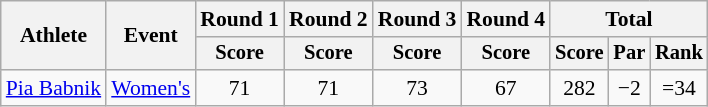<table class=wikitable style=font-size:90%;text-align:center>
<tr>
<th rowspan=2>Athlete</th>
<th rowspan=2>Event</th>
<th>Round 1</th>
<th>Round 2</th>
<th>Round 3</th>
<th>Round 4</th>
<th colspan=3>Total</th>
</tr>
<tr style=font-size:95%>
<th>Score</th>
<th>Score</th>
<th>Score</th>
<th>Score</th>
<th>Score</th>
<th>Par</th>
<th>Rank</th>
</tr>
<tr>
<td align=left><a href='#'>Pia Babnik</a></td>
<td align=left><a href='#'>Women's</a></td>
<td>71</td>
<td>71</td>
<td>73</td>
<td>67</td>
<td>282</td>
<td>−2</td>
<td>=34</td>
</tr>
</table>
